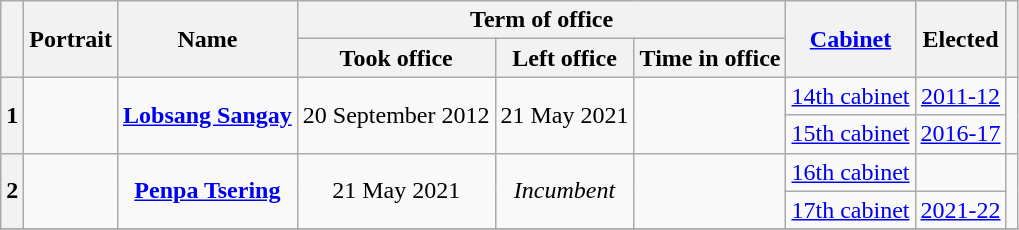<table class="wikitable" style="text-align:center">
<tr>
<th rowspan=2></th>
<th rowspan=2>Portrait</th>
<th rowspan=2>Name<br></th>
<th colspan=3>Term of office</th>
<th rowspan=2><a href='#'>Cabinet</a></th>
<th rowspan=2>Elected</th>
<th rowspan=2></th>
</tr>
<tr>
<th>Took office</th>
<th>Left office</th>
<th>Time in office</th>
</tr>
<tr>
<th rowspan="2">1</th>
<td rowspan="2"></td>
<td rowspan="2"><strong><a href='#'>Lobsang Sangay</a></strong><br></td>
<td rowspan="2">20 September 2012</td>
<td rowspan="2">21 May 2021</td>
<td rowspan="2"></td>
<td><a href='#'>14th cabinet</a></td>
<td><a href='#'>2011-12</a></td>
<td rowspan="2"></td>
</tr>
<tr>
<td><a href='#'>15th cabinet</a></td>
<td><a href='#'>2016-17</a></td>
</tr>
<tr>
<th rowspan="2">2</th>
<td rowspan="2"></td>
<td rowspan="2"><strong><a href='#'>Penpa Tsering</a></strong><br></td>
<td rowspan="2">21 May 2021</td>
<td rowspan="2"><em>Incumbent</em></td>
<td rowspan="2"></td>
<td><a href='#'>16th cabinet</a></td>
<td></td>
<td rowspan="2"></td>
</tr>
<tr>
<td><a href='#'>17th cabinet</a></td>
<td><a href='#'>2021-22</a></td>
</tr>
<tr>
</tr>
</table>
